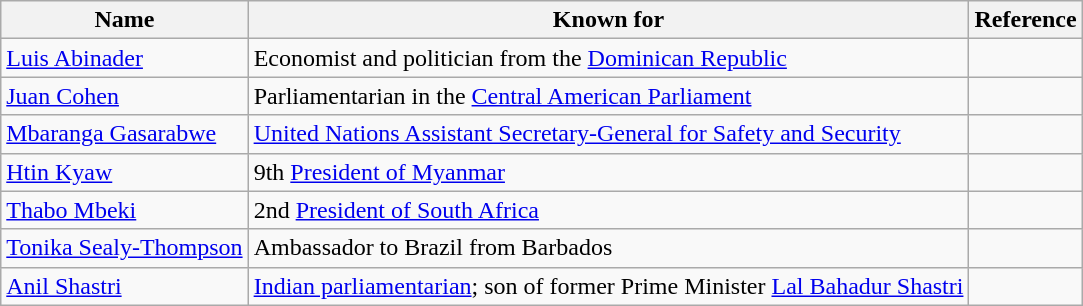<table class="wikitable">
<tr>
<th>Name</th>
<th>Known for</th>
<th>Reference</th>
</tr>
<tr>
<td><a href='#'>Luis Abinader</a></td>
<td>Economist and politician from the <a href='#'>Dominican Republic</a></td>
<td></td>
</tr>
<tr>
<td><a href='#'>Juan Cohen</a></td>
<td>Parliamentarian in the <a href='#'>Central American Parliament</a></td>
<td></td>
</tr>
<tr>
<td><a href='#'>Mbaranga Gasarabwe</a></td>
<td><a href='#'>United Nations Assistant Secretary-General for Safety and Security</a></td>
<td></td>
</tr>
<tr>
<td><a href='#'>Htin Kyaw</a></td>
<td>9th <a href='#'>President of Myanmar</a></td>
<td></td>
</tr>
<tr>
<td><a href='#'>Thabo Mbeki</a></td>
<td>2nd <a href='#'>President of South Africa</a></td>
<td></td>
</tr>
<tr>
<td><a href='#'>Tonika Sealy-Thompson</a></td>
<td>Ambassador to Brazil from Barbados</td>
<td></td>
</tr>
<tr>
<td><a href='#'>Anil Shastri</a></td>
<td><a href='#'>Indian parliamentarian</a>; son of former Prime Minister <a href='#'>Lal Bahadur Shastri</a></td>
<td></td>
</tr>
</table>
